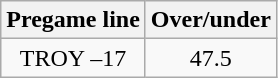<table class="wikitable">
<tr align="center">
<th style=>Pregame line</th>
<th style=>Over/under</th>
</tr>
<tr align="center">
<td>TROY –17</td>
<td>47.5</td>
</tr>
</table>
